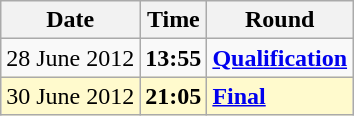<table class="wikitable">
<tr>
<th>Date</th>
<th>Time</th>
<th>Round</th>
</tr>
<tr>
<td>28 June 2012</td>
<td><strong>13:55</strong></td>
<td><strong><a href='#'>Qualification</a></strong></td>
</tr>
<tr style=background:lemonchiffon>
<td>30 June 2012</td>
<td><strong>21:05</strong></td>
<td><strong><a href='#'>Final</a></strong></td>
</tr>
</table>
